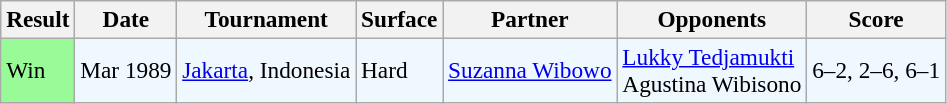<table class="sortable wikitable" style=font-size:97%>
<tr>
<th>Result</th>
<th>Date</th>
<th>Tournament</th>
<th>Surface</th>
<th>Partner</th>
<th>Opponents</th>
<th>Score</th>
</tr>
<tr style="background:#f0f8ff;">
<td style="background:#98fb98;">Win</td>
<td>Mar 1989</td>
<td><a href='#'>Jakarta</a>, Indonesia</td>
<td>Hard</td>
<td> <a href='#'>Suzanna Wibowo</a></td>
<td> <a href='#'>Lukky Tedjamukti</a> <br>  Agustina Wibisono</td>
<td>6–2, 2–6, 6–1</td>
</tr>
</table>
